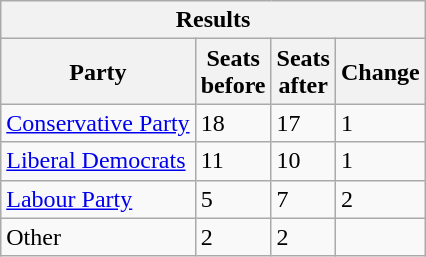<table class="wikitable">
<tr>
<th colspan="4">Results</th>
</tr>
<tr>
<th>Party</th>
<th>Seats<br>before</th>
<th>Seats<br>after</th>
<th>Change</th>
</tr>
<tr>
<td><a href='#'>Conservative Party</a></td>
<td>18</td>
<td>17</td>
<td> 1</td>
</tr>
<tr>
<td><a href='#'>Liberal Democrats</a></td>
<td>11</td>
<td>10</td>
<td> 1</td>
</tr>
<tr>
<td><a href='#'>Labour Party</a></td>
<td>5</td>
<td>7</td>
<td> 2</td>
</tr>
<tr>
<td>Other</td>
<td>2</td>
<td>2</td>
<td></td>
</tr>
</table>
